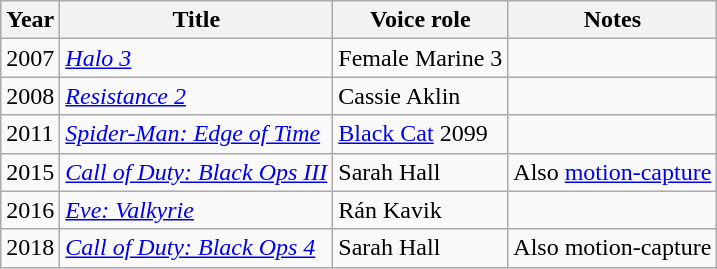<table class="wikitable sortable">
<tr>
<th>Year</th>
<th>Title</th>
<th>Voice role</th>
<th class="unsortable">Notes</th>
</tr>
<tr>
<td>2007</td>
<td><em><a href='#'>Halo 3</a></em></td>
<td>Female Marine 3</td>
<td></td>
</tr>
<tr>
<td>2008</td>
<td><em><a href='#'>Resistance 2</a></em></td>
<td>Cassie Aklin</td>
<td></td>
</tr>
<tr>
<td>2011</td>
<td><em><a href='#'>Spider-Man: Edge of Time</a></em></td>
<td><a href='#'>Black Cat</a> 2099</td>
<td></td>
</tr>
<tr>
<td>2015</td>
<td><em><a href='#'>Call of Duty: Black Ops III</a></em></td>
<td>Sarah Hall</td>
<td>Also <a href='#'>motion-capture</a></td>
</tr>
<tr>
<td>2016</td>
<td><em><a href='#'>Eve: Valkyrie</a></em></td>
<td>Rán Kavik</td>
<td></td>
</tr>
<tr>
<td>2018</td>
<td><em><a href='#'>Call of Duty: Black Ops 4</a></em></td>
<td>Sarah Hall</td>
<td>Also motion-capture</td>
</tr>
</table>
